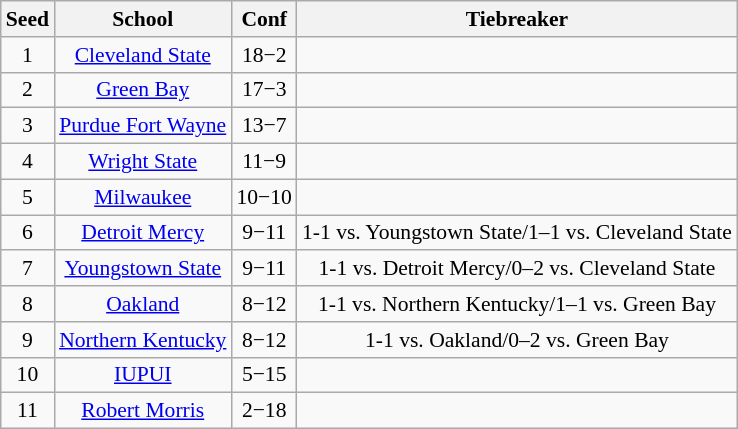<table class="wikitable" style="white-space:nowrap; font-size:90%;text-align:center">
<tr>
<th>Seed</th>
<th>School</th>
<th>Conf</th>
<th>Tiebreaker</th>
</tr>
<tr>
<td>1</td>
<td align="center"><a href='#'>Cleveland State</a></td>
<td>18−2</td>
<td></td>
</tr>
<tr>
<td>2</td>
<td align="center"><a href='#'>Green Bay</a></td>
<td>17−3</td>
<td></td>
</tr>
<tr>
<td>3</td>
<td align="center"><a href='#'>Purdue Fort Wayne</a></td>
<td>13−7</td>
<td></td>
</tr>
<tr>
<td>4</td>
<td align="center"><a href='#'>Wright State</a></td>
<td>11−9</td>
<td></td>
</tr>
<tr>
<td>5</td>
<td align="center"><a href='#'>Milwaukee</a></td>
<td>10−10</td>
<td></td>
</tr>
<tr>
<td>6</td>
<td align="center"><a href='#'>Detroit Mercy</a></td>
<td>9−11</td>
<td>1-1 vs. Youngstown State/1–1 vs. Cleveland State</td>
</tr>
<tr>
<td>7</td>
<td align="center"><a href='#'>Youngstown State</a></td>
<td>9−11</td>
<td>1-1 vs. Detroit Mercy/0–2 vs. Cleveland State</td>
</tr>
<tr>
<td>8</td>
<td align="center"><a href='#'>Oakland</a></td>
<td>8−12</td>
<td>1-1 vs. Northern Kentucky/1–1 vs. Green Bay</td>
</tr>
<tr>
<td>9</td>
<td align="center"><a href='#'>Northern Kentucky</a></td>
<td>8−12</td>
<td>1-1 vs. Oakland/0–2 vs. Green Bay</td>
</tr>
<tr>
<td>10</td>
<td align="center"><a href='#'>IUPUI</a></td>
<td>5−15</td>
<td></td>
</tr>
<tr>
<td>11</td>
<td align="center"><a href='#'>Robert Morris</a></td>
<td>2−18</td>
<td></td>
</tr>
</table>
